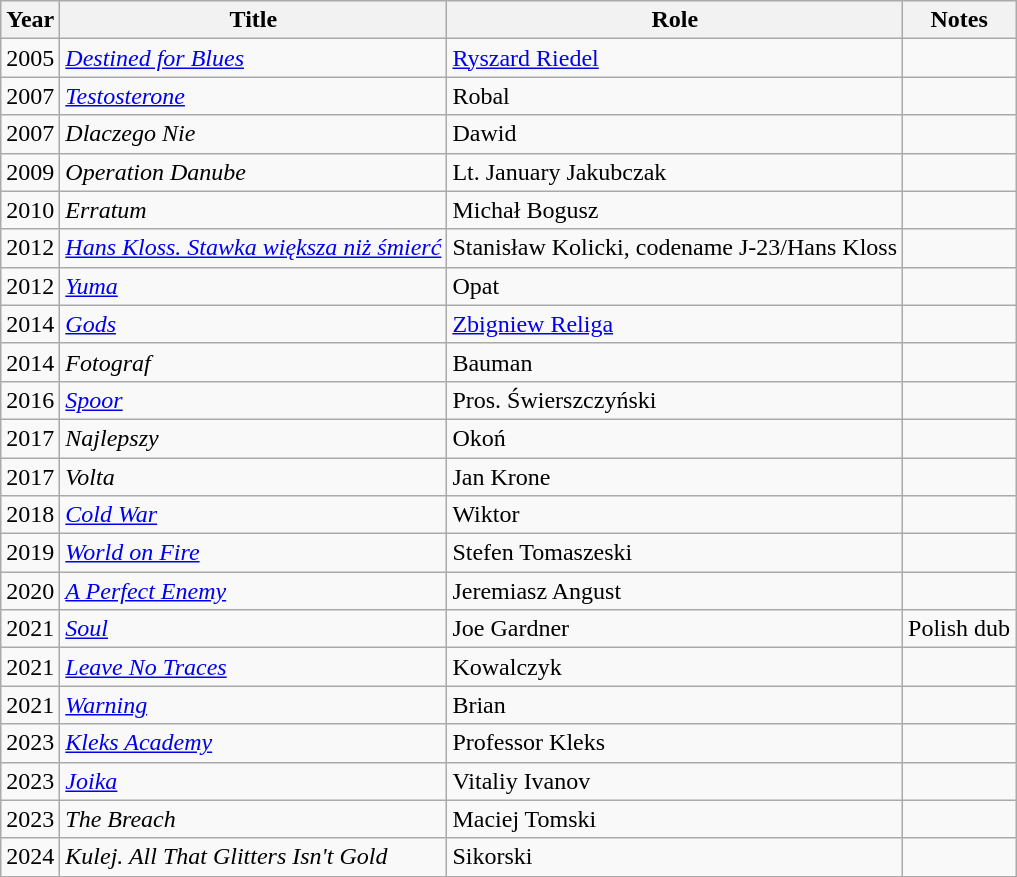<table class="wikitable sortable">
<tr>
<th>Year</th>
<th>Title</th>
<th>Role</th>
<th class="unsortable">Notes</th>
</tr>
<tr>
<td>2005</td>
<td><em><a href='#'>Destined for Blues</a></em></td>
<td><a href='#'>Ryszard Riedel</a></td>
<td></td>
</tr>
<tr>
<td>2007</td>
<td><em><a href='#'>Testosterone</a></em></td>
<td>Robal</td>
<td></td>
</tr>
<tr>
<td>2007</td>
<td><em>Dlaczego Nie</em></td>
<td>Dawid</td>
<td></td>
</tr>
<tr>
<td>2009</td>
<td><em>Operation Danube</em></td>
<td>Lt. January Jakubczak</td>
<td></td>
</tr>
<tr>
<td>2010</td>
<td><em>Erratum</em></td>
<td>Michał Bogusz</td>
<td></td>
</tr>
<tr>
<td>2012</td>
<td><em><a href='#'>Hans Kloss. Stawka większa niż śmierć</a></em></td>
<td>Stanisław Kolicki, codename J-23/Hans Kloss</td>
<td></td>
</tr>
<tr>
<td>2012</td>
<td><em><a href='#'>Yuma</a></em></td>
<td>Opat</td>
<td></td>
</tr>
<tr>
<td>2014</td>
<td><em><a href='#'>Gods</a></em></td>
<td><a href='#'>Zbigniew Religa</a></td>
<td></td>
</tr>
<tr>
<td>2014</td>
<td><em>Fotograf</em></td>
<td>Bauman</td>
<td></td>
</tr>
<tr>
<td>2016</td>
<td><em><a href='#'>Spoor</a></em></td>
<td>Pros. Świerszczyński</td>
<td></td>
</tr>
<tr>
<td>2017</td>
<td><em>Najlepszy</em></td>
<td>Okoń</td>
<td></td>
</tr>
<tr>
<td>2017</td>
<td><em>Volta</em></td>
<td>Jan Krone</td>
<td></td>
</tr>
<tr>
<td>2018</td>
<td><em><a href='#'>Cold War</a></em></td>
<td>Wiktor</td>
<td></td>
</tr>
<tr>
<td>2019</td>
<td><em><a href='#'>World on Fire</a></em></td>
<td>Stefen Tomaszeski</td>
<td></td>
</tr>
<tr>
<td>2020</td>
<td><em><a href='#'>A Perfect Enemy</a></em></td>
<td>Jeremiasz Angust</td>
<td></td>
</tr>
<tr>
<td>2021</td>
<td><em><a href='#'>Soul</a></em></td>
<td>Joe Gardner</td>
<td>Polish dub</td>
</tr>
<tr>
<td>2021</td>
<td><em><a href='#'>Leave No Traces</a></em></td>
<td>Kowalczyk</td>
<td></td>
</tr>
<tr>
<td>2021</td>
<td><em><a href='#'>Warning</a></em></td>
<td>Brian</td>
<td></td>
</tr>
<tr>
<td>2023</td>
<td><em><a href='#'>Kleks Academy</a></em></td>
<td>Professor Kleks</td>
<td></td>
</tr>
<tr>
<td>2023</td>
<td><em><a href='#'>Joika</a></em></td>
<td>Vitaliy Ivanov</td>
<td></td>
</tr>
<tr>
<td>2023</td>
<td><em>The Breach</em></td>
<td>Maciej Tomski</td>
<td></td>
</tr>
<tr>
<td>2024</td>
<td><em>Kulej. All That Glitters Isn't Gold</em></td>
<td>Sikorski</td>
<td></td>
</tr>
</table>
